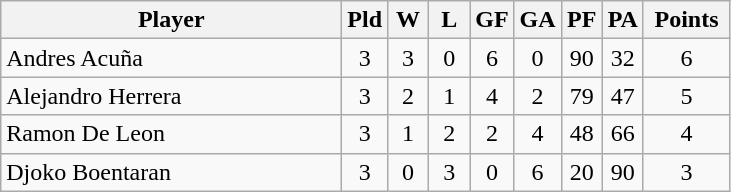<table class=wikitable style="text-align:center">
<tr>
<th width=220>Player</th>
<th width=20>Pld</th>
<th width=20>W</th>
<th width=20>L</th>
<th width=20>GF</th>
<th width=20>GA</th>
<th width=20>PF</th>
<th width=20>PA</th>
<th width=50>Points</th>
</tr>
<tr>
<td align=left> Andres Acuña</td>
<td>3</td>
<td>3</td>
<td>0</td>
<td>6</td>
<td>0</td>
<td>90</td>
<td>32</td>
<td>6</td>
</tr>
<tr>
<td align=left> Alejandro Herrera</td>
<td>3</td>
<td>2</td>
<td>1</td>
<td>4</td>
<td>2</td>
<td>79</td>
<td>47</td>
<td>5</td>
</tr>
<tr>
<td align=left> Ramon De Leon</td>
<td>3</td>
<td>1</td>
<td>2</td>
<td>2</td>
<td>4</td>
<td>48</td>
<td>66</td>
<td>4</td>
</tr>
<tr>
<td align=left> Djoko Boentaran</td>
<td>3</td>
<td>0</td>
<td>3</td>
<td>0</td>
<td>6</td>
<td>20</td>
<td>90</td>
<td>3</td>
</tr>
</table>
